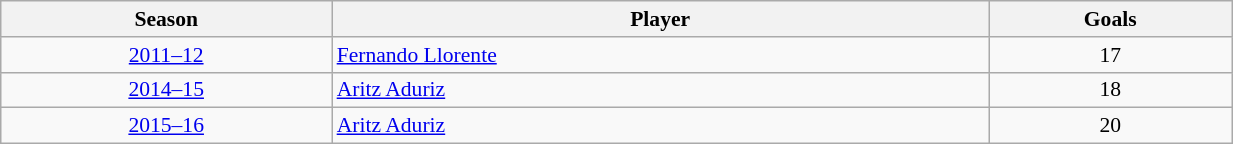<table class="wikitable center striped" style="background: #f9f9f9; width:65%; border-collapse: collapse; font-size: 90%; text-align:center">
<tr>
<th>Season</th>
<th>Player</th>
<th>Goals<br></th>
</tr>
<tr>
<td><a href='#'>2011–12</a></td>
<td align="left"><a href='#'>Fernando Llorente</a></td>
<td align="center">17</td>
</tr>
<tr>
<td><a href='#'>2014–15</a></td>
<td align="left"><a href='#'>Aritz Aduriz</a></td>
<td align="center">18</td>
</tr>
<tr>
<td><a href='#'>2015–16</a></td>
<td align="left"><a href='#'>Aritz Aduriz</a></td>
<td align="center">20</td>
</tr>
</table>
